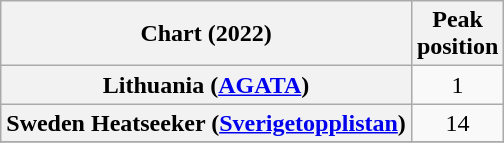<table class="wikitable sortable plainrowheaders" style="text-align:center">
<tr>
<th scope="col">Chart (2022)</th>
<th scope="col">Peak<br>position</th>
</tr>
<tr>
<th scope="row">Lithuania (<a href='#'>AGATA</a>)</th>
<td>1</td>
</tr>
<tr>
<th scope="row">Sweden Heatseeker (<a href='#'>Sverigetopplistan</a>)</th>
<td>14</td>
</tr>
<tr>
</tr>
</table>
